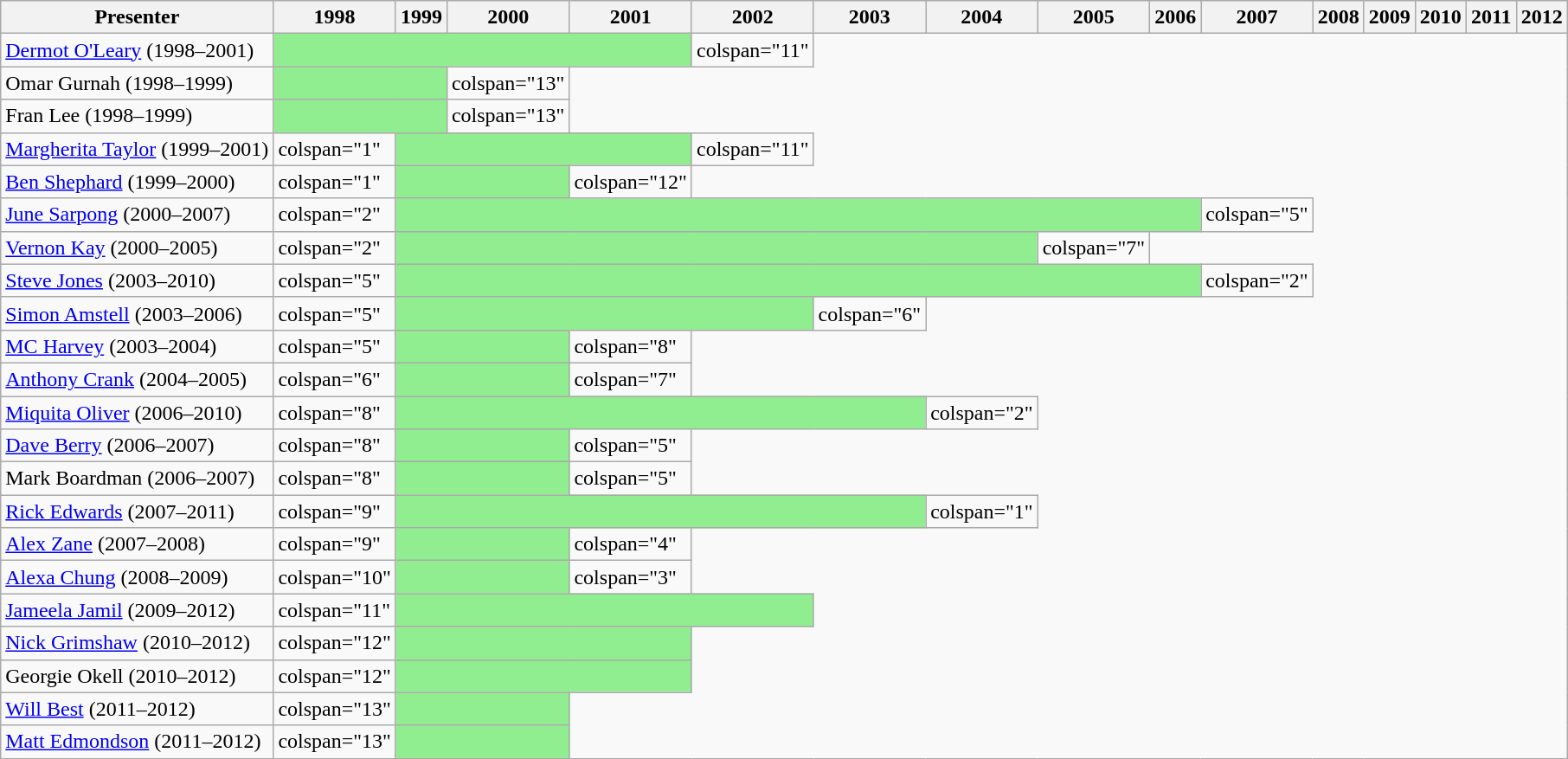<table class="wikitable">
<tr>
<th>Presenter</th>
<th>1998</th>
<th>1999</th>
<th>2000</th>
<th>2001</th>
<th>2002</th>
<th>2003</th>
<th>2004</th>
<th>2005</th>
<th>2006</th>
<th>2007</th>
<th>2008</th>
<th>2009</th>
<th>2010</th>
<th>2011</th>
<th>2012</th>
</tr>
<tr>
<td><a href='#'>Dermot O'Leary</a> (1998–2001)</td>
<td colspan="4" style="background-color:lightgreen;"></td>
<td>colspan="11" </td>
</tr>
<tr>
<td>Omar Gurnah (1998–1999)</td>
<td colspan="2" style="background-color:lightgreen;"></td>
<td>colspan="13" </td>
</tr>
<tr>
<td>Fran Lee (1998–1999)</td>
<td colspan="2" style="background-color:lightgreen;"></td>
<td>colspan="13" </td>
</tr>
<tr>
<td><a href='#'>Margherita Taylor</a> (1999–2001)</td>
<td>colspan="1" </td>
<td colspan="3" style="background-color:lightgreen;"></td>
<td>colspan="11" </td>
</tr>
<tr>
<td><a href='#'>Ben Shephard</a> (1999–2000) </td>
<td>colspan="1" </td>
<td colspan="2" style="background-color:lightgreen;"></td>
<td>colspan="12" </td>
</tr>
<tr>
<td><a href='#'>June Sarpong</a> (2000–2007)</td>
<td>colspan="2" </td>
<td colspan="8" style="background-color:lightgreen;"></td>
<td>colspan="5" </td>
</tr>
<tr>
<td><a href='#'>Vernon Kay</a> (2000–2005)</td>
<td>colspan="2" </td>
<td colspan="6" style="background-color:lightgreen;"></td>
<td>colspan="7" </td>
</tr>
<tr>
<td><a href='#'>Steve Jones</a> (2003–2010)</td>
<td>colspan="5" </td>
<td colspan="8" style="background-color:lightgreen;"></td>
<td>colspan="2" </td>
</tr>
<tr>
<td><a href='#'>Simon Amstell</a> (2003–2006)</td>
<td>colspan="5" </td>
<td colspan="4" style="background-color:lightgreen;"></td>
<td>colspan="6" </td>
</tr>
<tr>
<td><a href='#'>MC Harvey</a> (2003–2004)</td>
<td>colspan="5" </td>
<td colspan="2" style="background-color:lightgreen;"></td>
<td>colspan="8" </td>
</tr>
<tr>
<td><a href='#'>Anthony Crank</a> (2004–2005)</td>
<td>colspan="6" </td>
<td colspan="2" style="background-color:lightgreen;"></td>
<td>colspan="7" </td>
</tr>
<tr>
<td><a href='#'>Miquita Oliver</a> (2006–2010)</td>
<td>colspan="8" </td>
<td colspan="5" style="background-color:lightgreen;"></td>
<td>colspan="2" </td>
</tr>
<tr>
<td><a href='#'>Dave Berry</a> (2006–2007)</td>
<td>colspan="8" </td>
<td colspan="2" style="background-color:lightgreen;"></td>
<td>colspan="5" </td>
</tr>
<tr>
<td>Mark Boardman (2006–2007)</td>
<td>colspan="8" </td>
<td colspan="2" style="background-color:lightgreen;"></td>
<td>colspan="5" </td>
</tr>
<tr>
<td><a href='#'>Rick Edwards</a> (2007–2011)</td>
<td>colspan="9" </td>
<td colspan="5" style="background-color:lightgreen;"></td>
<td>colspan="1" </td>
</tr>
<tr>
<td><a href='#'>Alex Zane</a> (2007–2008)</td>
<td>colspan="9" </td>
<td colspan="2" style="background-color:lightgreen;"></td>
<td>colspan="4" </td>
</tr>
<tr>
<td><a href='#'>Alexa Chung</a> (2008–2009)</td>
<td>colspan="10" </td>
<td colspan="2" style="background-color:lightgreen;"></td>
<td>colspan="3" </td>
</tr>
<tr>
<td><a href='#'>Jameela Jamil</a> (2009–2012)</td>
<td>colspan="11" </td>
<td colspan="4" style="background-color:lightgreen;"></td>
</tr>
<tr>
<td><a href='#'>Nick Grimshaw</a> (2010–2012)</td>
<td>colspan="12" </td>
<td colspan="3" style="background-color:lightgreen;"></td>
</tr>
<tr>
<td>Georgie Okell (2010–2012)</td>
<td>colspan="12" </td>
<td colspan="3" style="background-color:lightgreen;"></td>
</tr>
<tr>
<td><a href='#'>Will Best</a> (2011–2012)</td>
<td>colspan="13" </td>
<td colspan="2" style="background-color:lightgreen;"></td>
</tr>
<tr>
<td><a href='#'>Matt Edmondson</a> (2011–2012)</td>
<td>colspan="13" </td>
<td colspan="2" style="background-color:lightgreen;"></td>
</tr>
<tr>
</tr>
</table>
